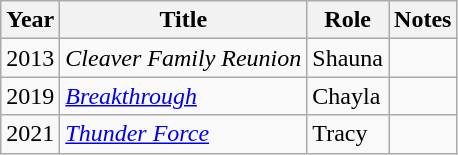<table class="wikitable sortable">
<tr>
<th>Year</th>
<th>Title</th>
<th>Role</th>
<th>Notes</th>
</tr>
<tr>
<td>2013</td>
<td><em>Cleaver Family Reunion</em></td>
<td>Shauna</td>
<td></td>
</tr>
<tr>
<td>2019</td>
<td><a href='#'><em>Breakthrough</em></a></td>
<td>Chayla</td>
<td></td>
</tr>
<tr>
<td>2021</td>
<td><a href='#'><em>Thunder Force</em></a></td>
<td>Tracy</td>
<td></td>
</tr>
</table>
